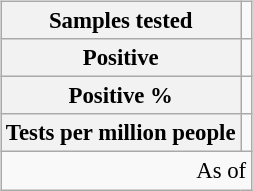<table class="wikitable plainrowheaders" style="float:right; clear:right; font-size:95%;">
<tr>
<th>Samples tested</th>
<td style="text-align:right;"></td>
</tr>
<tr>
<th>Positive</th>
<td style="text-align:right;"></td>
</tr>
<tr>
<th>Positive %</th>
<td style="text-align:right;"></td>
</tr>
<tr>
<th>Tests per million people </th>
<td style="text-align:right;"></td>
</tr>
<tr>
<td colspan="2" style="text-align:right;">As of </td>
</tr>
</table>
